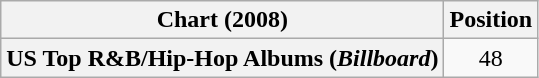<table class="wikitable plainrowheaders" style="text-align:center">
<tr>
<th scope="col">Chart (2008)</th>
<th scope="col">Position</th>
</tr>
<tr>
<th scope="row">US Top R&B/Hip-Hop Albums (<em>Billboard</em>)</th>
<td>48</td>
</tr>
</table>
